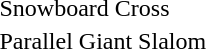<table>
<tr>
<td>Snowboard Cross</td>
<td></td>
<td></td>
<td></td>
</tr>
<tr>
<td>Parallel Giant Slalom</td>
<td></td>
<td></td>
<td></td>
</tr>
</table>
